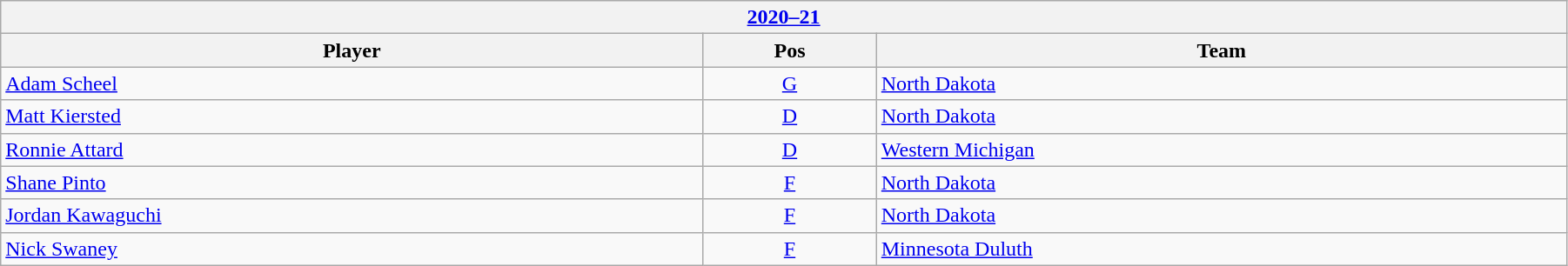<table class="wikitable" width=95%>
<tr>
<th colspan=3><a href='#'>2020–21</a></th>
</tr>
<tr>
<th>Player</th>
<th>Pos</th>
<th>Team</th>
</tr>
<tr>
<td><a href='#'>Adam Scheel</a></td>
<td align=center><a href='#'>G</a></td>
<td><a href='#'>North Dakota</a></td>
</tr>
<tr>
<td><a href='#'>Matt Kiersted</a></td>
<td align=center><a href='#'>D</a></td>
<td><a href='#'>North Dakota</a></td>
</tr>
<tr>
<td><a href='#'>Ronnie Attard</a></td>
<td align=center><a href='#'>D</a></td>
<td><a href='#'>Western Michigan</a></td>
</tr>
<tr>
<td><a href='#'>Shane Pinto</a></td>
<td align=center><a href='#'>F</a></td>
<td><a href='#'>North Dakota</a></td>
</tr>
<tr>
<td><a href='#'>Jordan Kawaguchi</a></td>
<td align=center><a href='#'>F</a></td>
<td><a href='#'>North Dakota</a></td>
</tr>
<tr>
<td><a href='#'>Nick Swaney</a></td>
<td align=center><a href='#'>F</a></td>
<td><a href='#'>Minnesota Duluth</a></td>
</tr>
</table>
